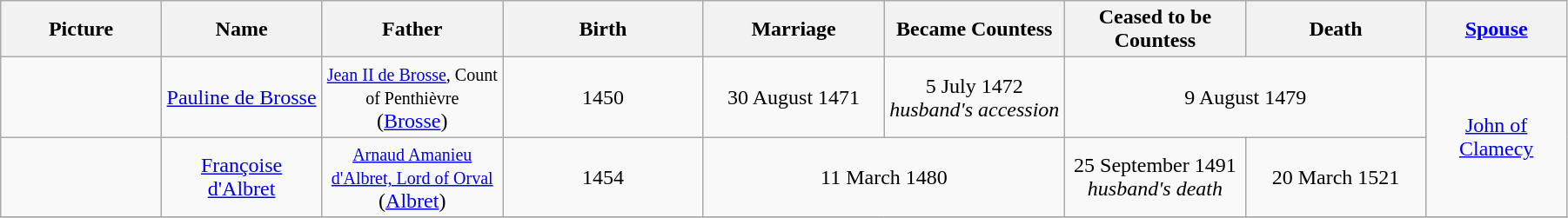<table width=95% class="wikitable">
<tr>
<th width = "8%">Picture</th>
<th width = "8%">Name</th>
<th width = "9%">Father</th>
<th width = "10%">Birth</th>
<th width = "9%">Marriage</th>
<th width = "9%">Became Countess</th>
<th width = "9%">Ceased to be Countess</th>
<th width = "9%">Death</th>
<th width = "7%"><a href='#'>Spouse</a></th>
</tr>
<tr>
<td align="center"></td>
<td align="center"><a href='#'>Pauline de Brosse</a></td>
<td align="center"><small><a href='#'>Jean II de Brosse</a>, Count of Penthièvre</small><br>(<a href='#'>Brosse</a>)</td>
<td align="center">1450</td>
<td align="center">30 August 1471</td>
<td align="center">5 July 1472<br><em>husband's accession</em></td>
<td align="center" colspan="2">9 August 1479</td>
<td align="center" rowspan="2"><a href='#'>John of Clamecy</a></td>
</tr>
<tr>
<td align="center"></td>
<td align="center"><a href='#'>Françoise d'Albret</a></td>
<td align="center"><small><a href='#'>Arnaud Amanieu d'Albret, Lord of Orval</a></small><br>(<a href='#'>Albret</a>)</td>
<td align="center">1454</td>
<td align="center" colspan="2">11 March 1480</td>
<td align="center">25 September 1491<br><em>husband's death</em></td>
<td align="center">20 March 1521</td>
</tr>
<tr>
</tr>
</table>
